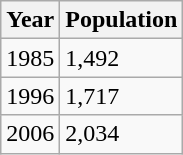<table class="wikitable">
<tr>
<th>Year</th>
<th>Population</th>
</tr>
<tr>
<td>1985</td>
<td>1,492</td>
</tr>
<tr>
<td>1996</td>
<td>1,717</td>
</tr>
<tr>
<td>2006</td>
<td>2,034</td>
</tr>
</table>
